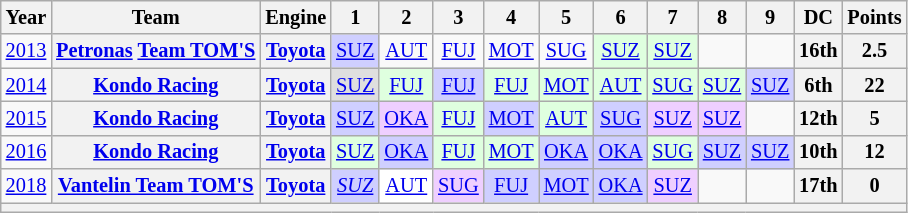<table class="wikitable" style="text-align:center; font-size:85%">
<tr>
<th>Year</th>
<th>Team</th>
<th>Engine</th>
<th>1</th>
<th>2</th>
<th>3</th>
<th>4</th>
<th>5</th>
<th>6</th>
<th>7</th>
<th>8</th>
<th>9</th>
<th>DC</th>
<th>Points</th>
</tr>
<tr>
<td><a href='#'>2013</a></td>
<th nowrap><a href='#'>Petronas</a> <a href='#'>Team TOM'S</a></th>
<th><a href='#'>Toyota</a></th>
<td style="background:#CFCFFF;"><a href='#'>SUZ</a><br></td>
<td><a href='#'>AUT</a></td>
<td><a href='#'>FUJ</a></td>
<td><a href='#'>MOT</a></td>
<td><a href='#'>SUG</a></td>
<td style="background:#DFFFDF;"><a href='#'>SUZ</a><br></td>
<td style="background:#DFFFDF;"><a href='#'>SUZ</a><br></td>
<td></td>
<td></td>
<th>16th</th>
<th>2.5</th>
</tr>
<tr>
<td><a href='#'>2014</a></td>
<th nowrap><a href='#'>Kondo Racing</a></th>
<th><a href='#'>Toyota</a></th>
<td style="background:#DFDFDF;"><a href='#'>SUZ</a><br></td>
<td style="background:#DFFFDF;"><a href='#'>FUJ</a><br></td>
<td style="background:#CFCFFF;"><a href='#'>FUJ</a><br></td>
<td style="background:#DFFFDF;"><a href='#'>FUJ</a><br></td>
<td style="background:#DFFFDF;"><a href='#'>MOT</a><br></td>
<td style="background:#DFFFDF;"><a href='#'>AUT</a><br></td>
<td style="background:#DFFFDF;"><a href='#'>SUG</a><br></td>
<td style="background:#DFFFDF;"><a href='#'>SUZ</a><br></td>
<td style="background:#CFCFFF;"><a href='#'>SUZ</a><br></td>
<th>6th</th>
<th>22</th>
</tr>
<tr>
<td><a href='#'>2015</a></td>
<th nowrap><a href='#'>Kondo Racing</a></th>
<th><a href='#'>Toyota</a></th>
<td style="background:#CFCFFF;"><a href='#'>SUZ</a><br></td>
<td style="background:#EFCFFF;"><a href='#'>OKA</a><br></td>
<td style="background:#DFFFDF;"><a href='#'>FUJ</a><br></td>
<td style="background:#CFCFFF;"><a href='#'>MOT</a><br></td>
<td style="background:#DFFFDF;"><a href='#'>AUT</a><br></td>
<td style="background:#CFCFFF;"><a href='#'>SUG</a><br></td>
<td style="background:#EFCFFF;"><a href='#'>SUZ</a><br></td>
<td style="background:#EFCFFF;"><a href='#'>SUZ</a><br></td>
<td></td>
<th>12th</th>
<th>5</th>
</tr>
<tr>
<td><a href='#'>2016</a></td>
<th nowrap><a href='#'>Kondo Racing</a></th>
<th><a href='#'>Toyota</a></th>
<td style="background:#DFFFDF;"><a href='#'>SUZ</a><br></td>
<td style="background:#CFCFFF;"><a href='#'>OKA</a><br></td>
<td style="background:#DFFFDF;"><a href='#'>FUJ</a><br></td>
<td style="background:#DFFFDF;"><a href='#'>MOT</a><br></td>
<td style="background:#CFCFFF;"><a href='#'>OKA</a><br></td>
<td style="background:#CFCFFF;"><a href='#'>OKA</a><br></td>
<td style="background:#DFFFDF;"><a href='#'>SUG</a><br></td>
<td style="background:#CFCFFF;"><a href='#'>SUZ</a><br></td>
<td style="background:#CFCFFF;"><a href='#'>SUZ</a><br></td>
<th>10th</th>
<th>12</th>
</tr>
<tr>
<td><a href='#'>2018</a></td>
<th nowrap><a href='#'>Vantelin Team TOM'S</a></th>
<th><a href='#'>Toyota</a></th>
<td style="background:#CFCFFF;"><em><a href='#'>SUZ</a></em><br></td>
<td style="background:#FFFFFF;"><a href='#'>AUT</a><br></td>
<td style="background:#EFCFFF;"><a href='#'>SUG</a><br></td>
<td style="background:#CFCFFF;"><a href='#'>FUJ</a><br></td>
<td style="background:#CFCFFF;"><a href='#'>MOT</a><br></td>
<td style="background:#CFCFFF;"><a href='#'>OKA</a><br></td>
<td style="background:#EFCFFF;"><a href='#'>SUZ</a><br></td>
<td></td>
<td></td>
<th>17th</th>
<th>0</th>
</tr>
<tr>
<th colspan="14"></th>
</tr>
</table>
